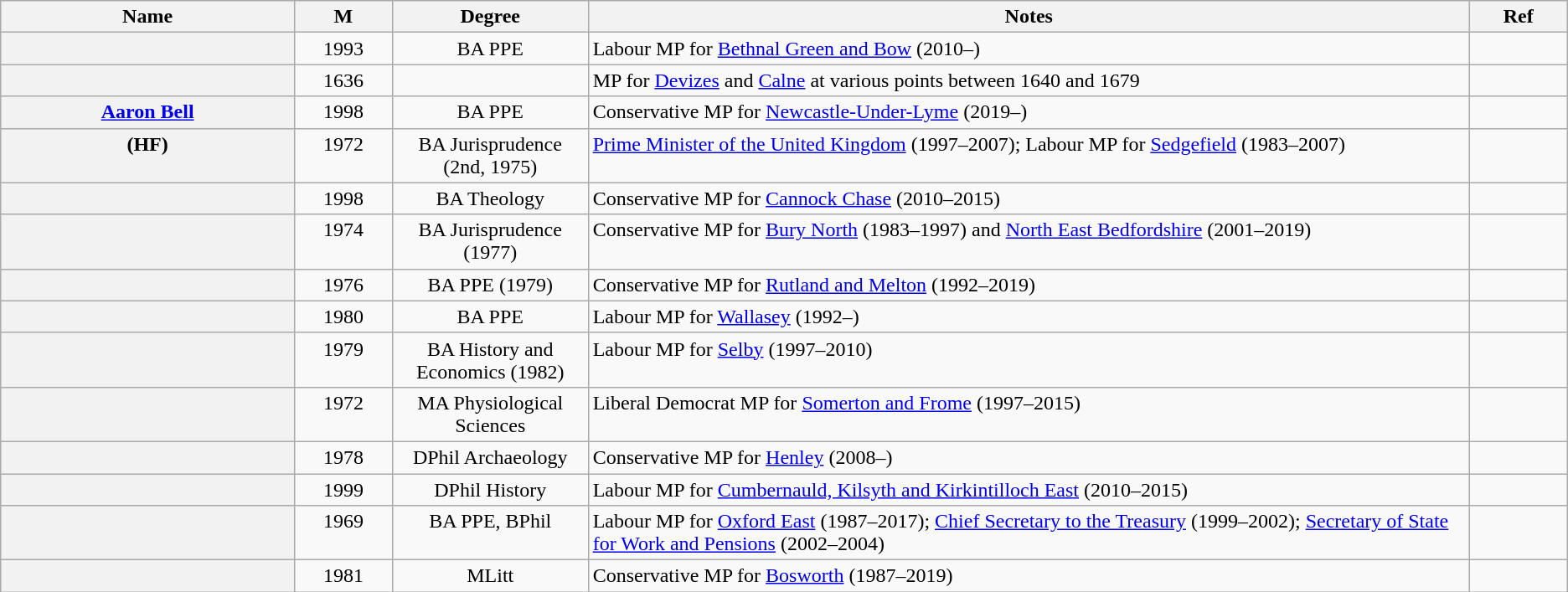<table class="wikitable sortable">
<tr>
<th scope="column" width="15%">Name</th>
<th scope="column" width="5%">M</th>
<th scope="column" width="10%" class="unsortable">Degree</th>
<th scope="column" width="45%" class="unsortable">Notes</th>
<th scope="column" width="5%" class="unsortable">Ref</th>
</tr>
<tr valign="top">
<th scope="row"></th>
<td align="center">1993</td>
<td align="center">BA PPE</td>
<td>Labour MP for <a href='#'>Bethnal Green and Bow</a> (2010–)</td>
<td align="center"></td>
</tr>
<tr valign="top">
<th scope="row"></th>
<td align="center">1636</td>
<td align="center"></td>
<td>MP for <a href='#'>Devizes</a> and <a href='#'>Calne</a> at various points between 1640 and 1679</td>
<td align="center"></td>
</tr>
<tr>
<th><a href='#'>Aaron Bell</a></th>
<td align="center">1998</td>
<td align="center">BA PPE</td>
<td>Conservative MP for <a href='#'>Newcastle-Under-Lyme</a> (2019–)</td>
<td align="center"></td>
</tr>
<tr valign="top">
<th scope="row"> (HF)</th>
<td align="center">1972</td>
<td align="center">BA Jurisprudence (2nd, 1975)</td>
<td><a href='#'>Prime Minister of the United Kingdom</a> (1997–2007); Labour MP for <a href='#'>Sedgefield</a> (1983–2007)</td>
<td align="center"></td>
</tr>
<tr valign="top">
<th scope="row"></th>
<td align="center">1998</td>
<td align="center">BA Theology</td>
<td>Conservative MP for <a href='#'>Cannock Chase</a> (2010–2015)</td>
<td align="center"></td>
</tr>
<tr valign="top">
<th scope="row"></th>
<td align="center">1974</td>
<td align="center">BA Jurisprudence (1977)</td>
<td>Conservative MP for <a href='#'>Bury North</a> (1983–1997) and <a href='#'>North East Bedfordshire</a> (2001–2019)</td>
<td align="center"></td>
</tr>
<tr valign="top">
<th scope="row"></th>
<td align="center">1976</td>
<td align="center">BA PPE (1979)</td>
<td>Conservative MP for <a href='#'>Rutland and Melton</a> (1992–2019)</td>
<td align="center"></td>
</tr>
<tr valign="top">
<th scope="row"></th>
<td align="center">1980</td>
<td align="center">BA PPE</td>
<td>Labour MP for <a href='#'>Wallasey</a> (1992–)</td>
<td align="center"></td>
</tr>
<tr valign="top">
<th scope="row"></th>
<td align="center">1979</td>
<td align="center">BA History and Economics (1982)</td>
<td>Labour MP for <a href='#'>Selby</a> (1997–2010)</td>
<td align="center"></td>
</tr>
<tr valign="top">
<th scope="row"></th>
<td align="center">1972</td>
<td align="center">MA Physiological Sciences</td>
<td>Liberal Democrat MP for <a href='#'>Somerton and Frome</a> (1997–2015)</td>
<td align="center"></td>
</tr>
<tr valign="top">
<th scope="row"></th>
<td align="center">1978</td>
<td align="center">DPhil Archaeology</td>
<td>Conservative MP for <a href='#'>Henley</a> (2008–)</td>
<td align="center"></td>
</tr>
<tr valign="top">
<th scope="row"></th>
<td align="center">1999</td>
<td align="center">DPhil History</td>
<td>Labour MP for <a href='#'>Cumbernauld, Kilsyth and Kirkintilloch East</a> (2010–2015)</td>
<td align="center"></td>
</tr>
<tr valign="top">
<th scope="row"></th>
<td align="center">1969</td>
<td align="center">BA PPE, BPhil</td>
<td>Labour MP for <a href='#'>Oxford East</a> (1987–2017); <a href='#'>Chief Secretary to the Treasury</a> (1999–2002); <a href='#'>Secretary of State for Work and Pensions</a> (2002–2004)</td>
<td align="center"></td>
</tr>
<tr valign="top">
<th scope="row"></th>
<td align="center">1981</td>
<td align="center">MLitt</td>
<td>Conservative MP for <a href='#'>Bosworth</a> (1987–2019)</td>
<td align="center"></td>
</tr>
</table>
